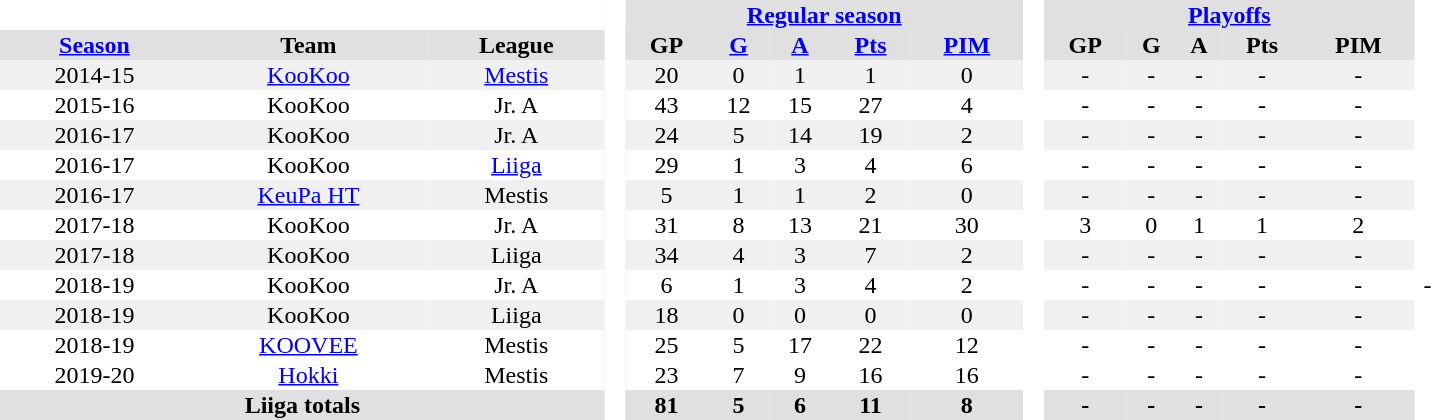<table border="0" cellpadding="1" cellspacing="0" style="text-align:center; width:60em;">
<tr style="background:#e0e0e0;">
<th colspan="3"  bgcolor="#ffffff"> </th>
<th rowspan="99" bgcolor="#ffffff"> </th>
<th colspan="5"><a href='#'>Regular season</a></th>
<th rowspan="99" bgcolor="#ffffff"> </th>
<th colspan="5"><a href='#'>Playoffs</a></th>
</tr>
<tr style="background:#e0e0e0;">
<th><a href='#'>Season</a></th>
<th>Team</th>
<th>League</th>
<th>GP</th>
<th><a href='#'>G</a></th>
<th><a href='#'>A</a></th>
<th><a href='#'>Pts</a></th>
<th><a href='#'>PIM</a></th>
<th>GP</th>
<th>G</th>
<th>A</th>
<th>Pts</th>
<th>PIM</th>
</tr>
<tr ALIGN="center" bgcolor="f0f0f0">
<td>2014-15</td>
<td><a href='#'>KooKoo</a></td>
<td><a href='#'>Mestis</a></td>
<td>20</td>
<td>0</td>
<td>1</td>
<td>1</td>
<td>0</td>
<td>-</td>
<td>-</td>
<td>-</td>
<td>-</td>
<td>-</td>
</tr>
<tr ALIGN="center">
<td>2015-16</td>
<td>KooKoo</td>
<td>Jr. A</td>
<td>43</td>
<td>12</td>
<td>15</td>
<td>27</td>
<td>4</td>
<td>-</td>
<td>-</td>
<td>-</td>
<td>-</td>
<td>-</td>
</tr>
<tr ALIGN="center" bgcolor="f0f0f0">
<td>2016-17</td>
<td>KooKoo</td>
<td>Jr. A</td>
<td>24</td>
<td>5</td>
<td>14</td>
<td>19</td>
<td>2</td>
<td>-</td>
<td>-</td>
<td>-</td>
<td>-</td>
<td>-</td>
</tr>
<tr ALIGN="center">
<td>2016-17</td>
<td>KooKoo</td>
<td><a href='#'>Liiga</a></td>
<td>29</td>
<td>1</td>
<td>3</td>
<td>4</td>
<td>6</td>
<td>-</td>
<td>-</td>
<td>-</td>
<td>-</td>
<td>-</td>
</tr>
<tr ALIGN="center" bgcolor="f0f0f0">
<td>2016-17</td>
<td><a href='#'>KeuPa HT</a></td>
<td>Mestis</td>
<td>5</td>
<td>1</td>
<td>1</td>
<td>2</td>
<td>0</td>
<td>-</td>
<td>-</td>
<td>-</td>
<td>-</td>
<td>-</td>
</tr>
<tr ALIGN="center">
<td>2017-18</td>
<td>KooKoo</td>
<td>Jr. A</td>
<td>31</td>
<td>8</td>
<td>13</td>
<td>21</td>
<td>30</td>
<td>3</td>
<td>0</td>
<td>1</td>
<td>1</td>
<td>2</td>
</tr>
<tr ALIGN="center" bgcolor="f0f0f0">
<td>2017-18</td>
<td>KooKoo</td>
<td>Liiga</td>
<td>34</td>
<td>4</td>
<td>3</td>
<td>7</td>
<td>2</td>
<td>-</td>
<td>-</td>
<td>-</td>
<td>-</td>
<td>-</td>
</tr>
<tr ALIGN="center">
<td>2018-19</td>
<td>KooKoo</td>
<td>Jr. A</td>
<td>6</td>
<td>1</td>
<td>3</td>
<td>4</td>
<td>2</td>
<td>-</td>
<td>-</td>
<td>-</td>
<td>-</td>
<td>-</td>
<td>-</td>
</tr>
<tr ALIGN="center" bgcolor="f0f0f0">
<td>2018-19</td>
<td>KooKoo</td>
<td>Liiga</td>
<td>18</td>
<td>0</td>
<td>0</td>
<td>0</td>
<td>0</td>
<td>-</td>
<td>-</td>
<td>-</td>
<td>-</td>
<td>-</td>
</tr>
<tr ALIGN="center">
<td>2018-19</td>
<td><a href='#'>KOOVEE</a></td>
<td>Mestis</td>
<td>25</td>
<td>5</td>
<td>17</td>
<td>22</td>
<td>12</td>
<td>-</td>
<td>-</td>
<td>-</td>
<td>-</td>
<td>-</td>
</tr>
<tr ALIGN="center">
<td>2019-20</td>
<td><a href='#'>Hokki</a></td>
<td>Mestis</td>
<td>23</td>
<td>7</td>
<td>9</td>
<td>16</td>
<td>16</td>
<td>-</td>
<td>-</td>
<td>-</td>
<td>-</td>
<td>-</td>
</tr>
<tr ALIGN="center" bgcolor="#e0e0e0">
<th colspan="3">Liiga totals</th>
<th>81</th>
<th>5</th>
<th>6</th>
<th>11</th>
<th>8</th>
<th>-</th>
<th>-</th>
<th>-</th>
<th>-</th>
<th>-</th>
</tr>
</table>
